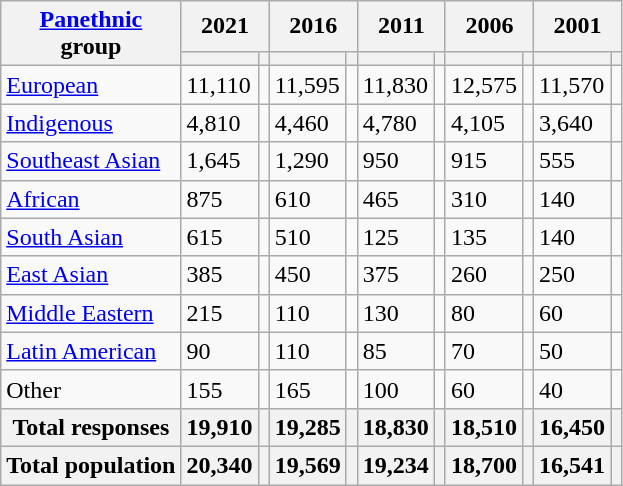<table class="wikitable collapsible sortable">
<tr>
<th rowspan="2"><a href='#'>Panethnic</a><br>group</th>
<th colspan="2">2021</th>
<th colspan="2">2016</th>
<th colspan="2">2011</th>
<th colspan="2">2006</th>
<th colspan="2">2001</th>
</tr>
<tr>
<th><a href='#'></a></th>
<th></th>
<th></th>
<th></th>
<th></th>
<th></th>
<th></th>
<th></th>
<th></th>
<th></th>
</tr>
<tr>
<td><a href='#'>European</a></td>
<td>11,110</td>
<td></td>
<td>11,595</td>
<td></td>
<td>11,830</td>
<td></td>
<td>12,575</td>
<td></td>
<td>11,570</td>
<td></td>
</tr>
<tr>
<td><a href='#'>Indigenous</a></td>
<td>4,810</td>
<td></td>
<td>4,460</td>
<td></td>
<td>4,780</td>
<td></td>
<td>4,105</td>
<td></td>
<td>3,640</td>
<td></td>
</tr>
<tr>
<td><a href='#'>Southeast Asian</a></td>
<td>1,645</td>
<td></td>
<td>1,290</td>
<td></td>
<td>950</td>
<td></td>
<td>915</td>
<td></td>
<td>555</td>
<td></td>
</tr>
<tr>
<td><a href='#'>African</a></td>
<td>875</td>
<td></td>
<td>610</td>
<td></td>
<td>465</td>
<td></td>
<td>310</td>
<td></td>
<td>140</td>
<td></td>
</tr>
<tr>
<td><a href='#'>South Asian</a></td>
<td>615</td>
<td></td>
<td>510</td>
<td></td>
<td>125</td>
<td></td>
<td>135</td>
<td></td>
<td>140</td>
<td></td>
</tr>
<tr>
<td><a href='#'>East Asian</a></td>
<td>385</td>
<td></td>
<td>450</td>
<td></td>
<td>375</td>
<td></td>
<td>260</td>
<td></td>
<td>250</td>
<td></td>
</tr>
<tr>
<td><a href='#'>Middle Eastern</a></td>
<td>215</td>
<td></td>
<td>110</td>
<td></td>
<td>130</td>
<td></td>
<td>80</td>
<td></td>
<td>60</td>
<td></td>
</tr>
<tr>
<td><a href='#'>Latin American</a></td>
<td>90</td>
<td></td>
<td>110</td>
<td></td>
<td>85</td>
<td></td>
<td>70</td>
<td></td>
<td>50</td>
<td></td>
</tr>
<tr>
<td>Other</td>
<td>155</td>
<td></td>
<td>165</td>
<td></td>
<td>100</td>
<td></td>
<td>60</td>
<td></td>
<td>40</td>
<td></td>
</tr>
<tr>
<th>Total responses</th>
<th>19,910</th>
<th></th>
<th>19,285</th>
<th></th>
<th>18,830</th>
<th></th>
<th>18,510</th>
<th></th>
<th>16,450</th>
<th></th>
</tr>
<tr>
<th>Total population</th>
<th>20,340</th>
<th></th>
<th>19,569</th>
<th></th>
<th>19,234</th>
<th></th>
<th>18,700</th>
<th></th>
<th>16,541</th>
<th></th>
</tr>
</table>
